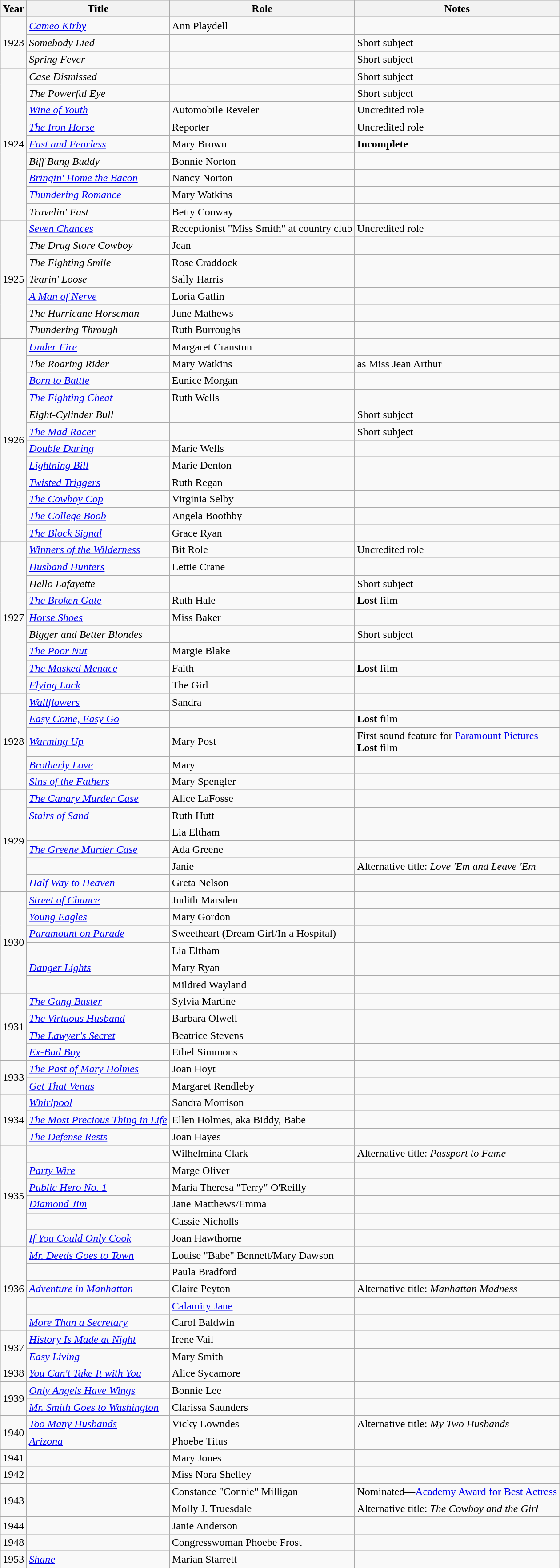<table class="wikitable sortable">
<tr>
<th>Year</th>
<th>Title</th>
<th>Role</th>
<th class="unsortable">Notes</th>
</tr>
<tr>
<td rowspan=3>1923</td>
<td><em><a href='#'>Cameo Kirby</a></em></td>
<td>Ann Playdell</td>
<td></td>
</tr>
<tr>
<td><em>Somebody Lied</em></td>
<td></td>
<td>Short subject</td>
</tr>
<tr>
<td><em>Spring Fever</em></td>
<td></td>
<td>Short subject</td>
</tr>
<tr>
<td rowspan=9>1924</td>
<td><em>Case Dismissed</em></td>
<td></td>
<td>Short subject</td>
</tr>
<tr>
<td><em>The Powerful Eye</em></td>
<td></td>
<td>Short subject</td>
</tr>
<tr>
<td><em><a href='#'>Wine of Youth</a></em></td>
<td>Automobile Reveler</td>
<td>Uncredited role</td>
</tr>
<tr>
<td><em><a href='#'>The Iron Horse</a></em></td>
<td>Reporter</td>
<td>Uncredited role</td>
</tr>
<tr>
<td><em><a href='#'>Fast and Fearless</a></em></td>
<td>Mary Brown</td>
<td><strong>Incomplete</strong></td>
</tr>
<tr>
<td><em>Biff Bang Buddy</em></td>
<td>Bonnie Norton</td>
<td></td>
</tr>
<tr>
<td><em><a href='#'>Bringin' Home the Bacon</a></em></td>
<td>Nancy Norton</td>
<td></td>
</tr>
<tr>
<td><em><a href='#'>Thundering Romance</a></em></td>
<td>Mary Watkins</td>
<td></td>
</tr>
<tr>
<td><em>Travelin' Fast</em></td>
<td>Betty Conway</td>
<td></td>
</tr>
<tr>
<td rowspan=7>1925</td>
<td><em><a href='#'>Seven Chances</a></em></td>
<td>Receptionist "Miss Smith" at country club</td>
<td>Uncredited role</td>
</tr>
<tr>
<td><em>The Drug Store Cowboy</em></td>
<td>Jean</td>
<td></td>
</tr>
<tr>
<td><em>The Fighting Smile</em></td>
<td>Rose Craddock</td>
<td></td>
</tr>
<tr>
<td><em>Tearin' Loose</em></td>
<td>Sally Harris</td>
<td></td>
</tr>
<tr>
<td><em><a href='#'>A Man of Nerve</a></em></td>
<td>Loria Gatlin</td>
<td></td>
</tr>
<tr>
<td><em>The Hurricane Horseman</em></td>
<td>June Mathews</td>
<td></td>
</tr>
<tr>
<td><em>Thundering Through</em></td>
<td>Ruth Burroughs</td>
<td></td>
</tr>
<tr>
<td rowspan=12>1926</td>
<td><em><a href='#'>Under Fire</a></em></td>
<td>Margaret Cranston</td>
<td></td>
</tr>
<tr>
<td><em>The Roaring Rider</em></td>
<td>Mary Watkins</td>
<td>as Miss Jean Arthur</td>
</tr>
<tr>
<td><em><a href='#'>Born to Battle</a></em></td>
<td>Eunice Morgan</td>
<td></td>
</tr>
<tr>
<td><em><a href='#'>The Fighting Cheat</a></em></td>
<td>Ruth Wells</td>
<td></td>
</tr>
<tr>
<td><em>Eight-Cylinder Bull</em></td>
<td></td>
<td>Short subject</td>
</tr>
<tr>
<td><em><a href='#'>The Mad Racer</a></em></td>
<td></td>
<td>Short subject</td>
</tr>
<tr>
<td><em><a href='#'>Double Daring</a></em></td>
<td>Marie Wells</td>
<td></td>
</tr>
<tr>
<td><em><a href='#'>Lightning Bill</a></em></td>
<td>Marie Denton</td>
<td></td>
</tr>
<tr>
<td><em><a href='#'>Twisted Triggers</a></em></td>
<td>Ruth Regan</td>
<td></td>
</tr>
<tr>
<td><em><a href='#'>The Cowboy Cop</a></em></td>
<td>Virginia Selby</td>
<td></td>
</tr>
<tr>
<td><em><a href='#'>The College Boob</a></em></td>
<td>Angela Boothby</td>
<td></td>
</tr>
<tr>
<td><em><a href='#'>The Block Signal</a></em></td>
<td>Grace Ryan</td>
<td></td>
</tr>
<tr>
<td rowspan=9>1927</td>
<td><em><a href='#'>Winners of the Wilderness</a></em></td>
<td>Bit Role</td>
<td>Uncredited role</td>
</tr>
<tr>
<td><em><a href='#'>Husband Hunters</a></em></td>
<td>Lettie Crane</td>
<td></td>
</tr>
<tr>
<td><em>Hello Lafayette</em></td>
<td></td>
<td>Short subject</td>
</tr>
<tr>
<td><em><a href='#'>The Broken Gate</a></em></td>
<td>Ruth Hale</td>
<td><strong>Lost</strong> film</td>
</tr>
<tr>
<td><em><a href='#'>Horse Shoes</a></em></td>
<td>Miss Baker</td>
<td></td>
</tr>
<tr>
<td><em>Bigger and Better Blondes</em></td>
<td></td>
<td>Short subject</td>
</tr>
<tr>
<td><em><a href='#'>The Poor Nut</a></em></td>
<td>Margie Blake</td>
<td></td>
</tr>
<tr>
<td><em><a href='#'>The Masked Menace</a></em></td>
<td>Faith</td>
<td><strong>Lost</strong> film</td>
</tr>
<tr>
<td><em><a href='#'>Flying Luck</a></em></td>
<td>The Girl</td>
<td></td>
</tr>
<tr>
<td rowspan=5>1928</td>
<td><em><a href='#'>Wallflowers</a></em></td>
<td>Sandra</td>
<td></td>
</tr>
<tr>
<td><em><a href='#'>Easy Come, Easy Go</a></em></td>
<td></td>
<td><strong>Lost</strong> film</td>
</tr>
<tr>
<td><em><a href='#'>Warming Up</a></em></td>
<td>Mary Post</td>
<td>First sound feature for <a href='#'>Paramount Pictures</a><br><strong>Lost</strong> film</td>
</tr>
<tr>
<td><em><a href='#'>Brotherly Love</a></em></td>
<td>Mary</td>
<td></td>
</tr>
<tr>
<td><em><a href='#'>Sins of the Fathers</a></em></td>
<td>Mary Spengler</td>
<td></td>
</tr>
<tr>
<td rowspan=6>1929</td>
<td><em><a href='#'>The Canary Murder Case</a></em></td>
<td>Alice LaFosse</td>
<td></td>
</tr>
<tr>
<td><em><a href='#'>Stairs of Sand</a></em></td>
<td>Ruth Hutt</td>
<td></td>
</tr>
<tr>
<td><em></em></td>
<td>Lia Eltham</td>
<td></td>
</tr>
<tr>
<td><em><a href='#'>The Greene Murder Case</a></em></td>
<td>Ada Greene</td>
<td></td>
</tr>
<tr>
<td><em></em></td>
<td>Janie</td>
<td>Alternative title: <em>Love 'Em and Leave 'Em</em></td>
</tr>
<tr>
<td><em><a href='#'>Half Way to Heaven</a></em></td>
<td>Greta Nelson</td>
<td></td>
</tr>
<tr>
<td rowspan=6>1930</td>
<td><em><a href='#'>Street of Chance</a></em></td>
<td>Judith Marsden</td>
<td></td>
</tr>
<tr>
<td><em><a href='#'>Young Eagles</a></em></td>
<td>Mary Gordon</td>
<td></td>
</tr>
<tr>
<td><em><a href='#'>Paramount on Parade</a></em></td>
<td>Sweetheart (Dream Girl/In a Hospital)</td>
<td></td>
</tr>
<tr>
<td><em></em></td>
<td>Lia Eltham</td>
<td></td>
</tr>
<tr>
<td><em><a href='#'>Danger Lights</a></em></td>
<td>Mary Ryan</td>
<td></td>
</tr>
<tr>
<td><em></em></td>
<td>Mildred Wayland</td>
<td></td>
</tr>
<tr>
<td rowspan=4>1931</td>
<td><em><a href='#'>The Gang Buster</a></em></td>
<td>Sylvia Martine</td>
<td></td>
</tr>
<tr>
<td><em><a href='#'>The Virtuous Husband</a></em></td>
<td>Barbara Olwell</td>
<td></td>
</tr>
<tr>
<td><em><a href='#'>The Lawyer's Secret</a></em></td>
<td>Beatrice Stevens</td>
<td></td>
</tr>
<tr>
<td><em><a href='#'>Ex-Bad Boy</a></em></td>
<td>Ethel Simmons</td>
<td></td>
</tr>
<tr>
<td rowspan=2>1933</td>
<td><em><a href='#'>The Past of Mary Holmes</a></em></td>
<td>Joan Hoyt</td>
<td></td>
</tr>
<tr>
<td><em><a href='#'>Get That Venus</a></em></td>
<td>Margaret Rendleby</td>
<td></td>
</tr>
<tr>
<td rowspan=3>1934</td>
<td><em><a href='#'>Whirlpool</a></em></td>
<td>Sandra Morrison</td>
<td></td>
</tr>
<tr>
<td><em><a href='#'>The Most Precious Thing in Life</a></em></td>
<td>Ellen Holmes, aka Biddy, Babe</td>
<td></td>
</tr>
<tr>
<td><em><a href='#'>The Defense Rests</a></em></td>
<td>Joan Hayes</td>
<td></td>
</tr>
<tr>
<td rowspan=6>1935</td>
<td><em></em></td>
<td>Wilhelmina Clark</td>
<td>Alternative title: <em>Passport to Fame</em></td>
</tr>
<tr>
<td><em><a href='#'>Party Wire</a></em></td>
<td>Marge Oliver</td>
<td></td>
</tr>
<tr>
<td><em><a href='#'>Public Hero No. 1</a></em></td>
<td>Maria Theresa "Terry" O'Reilly</td>
<td></td>
</tr>
<tr>
<td><em><a href='#'>Diamond Jim</a></em></td>
<td>Jane Matthews/Emma</td>
<td></td>
</tr>
<tr>
<td><em></em></td>
<td>Cassie Nicholls</td>
<td></td>
</tr>
<tr>
<td><em><a href='#'>If You Could Only Cook</a></em></td>
<td>Joan Hawthorne</td>
<td></td>
</tr>
<tr>
<td rowspan=5>1936</td>
<td><em><a href='#'>Mr. Deeds Goes to Town</a></em></td>
<td>Louise "Babe" Bennett/Mary Dawson</td>
<td></td>
</tr>
<tr>
<td><em></em></td>
<td>Paula Bradford</td>
<td></td>
</tr>
<tr>
<td><em><a href='#'>Adventure in Manhattan</a></em></td>
<td>Claire Peyton</td>
<td>Alternative title: <em>Manhattan Madness</em></td>
</tr>
<tr>
<td><em></em></td>
<td><a href='#'>Calamity Jane</a></td>
<td></td>
</tr>
<tr>
<td><em><a href='#'>More Than a Secretary</a></em></td>
<td>Carol Baldwin</td>
<td></td>
</tr>
<tr>
<td rowspan=2>1937</td>
<td><em><a href='#'>History Is Made at Night</a></em></td>
<td>Irene Vail</td>
<td></td>
</tr>
<tr>
<td><em><a href='#'>Easy Living</a></em></td>
<td>Mary Smith</td>
<td></td>
</tr>
<tr>
<td>1938</td>
<td><em><a href='#'>You Can't Take It with You</a></em></td>
<td>Alice Sycamore</td>
<td></td>
</tr>
<tr>
<td rowspan=2>1939</td>
<td><em><a href='#'>Only Angels Have Wings</a></em></td>
<td>Bonnie Lee</td>
<td></td>
</tr>
<tr>
<td><em><a href='#'>Mr. Smith Goes to Washington</a></em></td>
<td>Clarissa Saunders</td>
<td></td>
</tr>
<tr>
<td rowspan=2>1940</td>
<td><em><a href='#'>Too Many Husbands</a></em></td>
<td>Vicky Lowndes</td>
<td>Alternative title: <em>My Two Husbands</em></td>
</tr>
<tr>
<td><em><a href='#'>Arizona</a></em></td>
<td>Phoebe Titus</td>
<td></td>
</tr>
<tr>
<td>1941</td>
<td><em></em></td>
<td>Mary Jones</td>
<td></td>
</tr>
<tr>
<td>1942</td>
<td><em></em></td>
<td>Miss Nora Shelley</td>
<td></td>
</tr>
<tr>
<td rowspan=2>1943</td>
<td><em></em></td>
<td>Constance "Connie" Milligan</td>
<td>Nominated—<a href='#'>Academy Award for Best Actress</a></td>
</tr>
<tr>
<td><em></em></td>
<td>Molly J. Truesdale</td>
<td>Alternative title: <em>The Cowboy and the Girl</em></td>
</tr>
<tr>
<td>1944</td>
<td><em></em></td>
<td>Janie Anderson</td>
<td></td>
</tr>
<tr>
<td>1948</td>
<td><em></em></td>
<td>Congresswoman Phoebe Frost</td>
<td></td>
</tr>
<tr>
<td>1953</td>
<td><em><a href='#'>Shane</a></em></td>
<td>Marian Starrett</td>
<td></td>
</tr>
</table>
